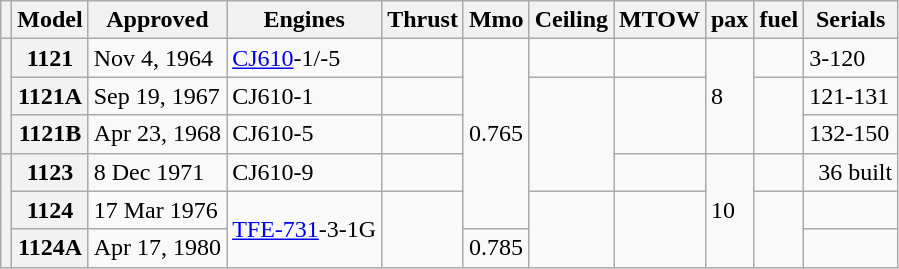<table class="wikitable">
<tr>
<th></th>
<th>Model</th>
<th>Approved</th>
<th>Engines</th>
<th>Thrust</th>
<th>Mmo</th>
<th>Ceiling</th>
<th>MTOW</th>
<th>pax</th>
<th>fuel</th>
<th>Serials</th>
</tr>
<tr>
<th rowspan=3></th>
<th>1121</th>
<td>Nov 4, 1964</td>
<td><a href='#'>CJ610</a>-1/-5</td>
<td></td>
<td rowspan=5>0.765</td>
<td></td>
<td></td>
<td rowspan=3>8</td>
<td></td>
<td>3-120</td>
</tr>
<tr>
<th>1121A</th>
<td>Sep 19, 1967</td>
<td>CJ610-1</td>
<td></td>
<td rowspan=3></td>
<td rowspan=2></td>
<td rowspan=2></td>
<td>121-131</td>
</tr>
<tr>
<th>1121B</th>
<td>Apr 23, 1968</td>
<td>CJ610-5</td>
<td></td>
<td>132-150</td>
</tr>
<tr>
<th rowspan=3></th>
<th>1123</th>
<td>8 Dec 1971</td>
<td>CJ610-9</td>
<td></td>
<td></td>
<td rowspan=3>10</td>
<td></td>
<td>  36 built</td>
</tr>
<tr>
<th>1124</th>
<td>17 Mar 1976</td>
<td rowspan=2><a href='#'>TFE-731</a>-3-1G</td>
<td rowspan=2></td>
<td rowspan=2></td>
<td rowspan=2></td>
<td rowspan=2></td>
<td></td>
</tr>
<tr>
<th>1124A</th>
<td>Apr 17, 1980</td>
<td>0.785</td>
<td></td>
</tr>
</table>
